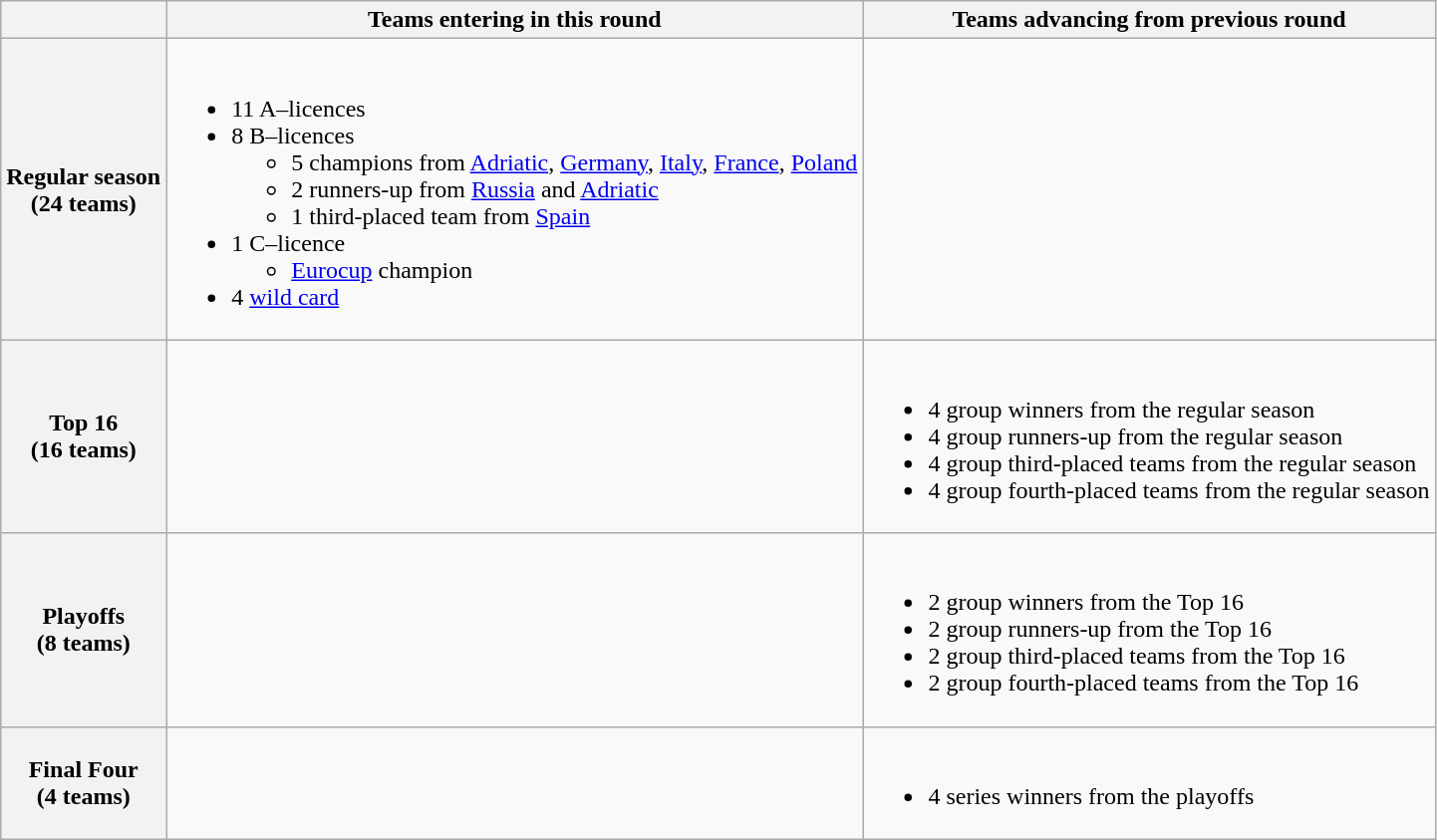<table class="wikitable">
<tr>
<th></th>
<th>Teams entering in this round</th>
<th>Teams advancing from previous round</th>
</tr>
<tr>
<th>Regular season<br>(24 teams)</th>
<td><br><ul><li>11 A–licences</li><li>8 B–licences<ul><li>5 champions from <a href='#'>Adriatic</a>, <a href='#'>Germany</a>, <a href='#'>Italy</a>, <a href='#'>France</a>, <a href='#'>Poland</a></li><li>2 runners-up from <a href='#'>Russia</a> and <a href='#'>Adriatic</a></li><li>1 third-placed team from <a href='#'>Spain</a></li></ul></li><li>1 C–licence<ul><li><a href='#'>Eurocup</a> champion</li></ul></li><li>4 <a href='#'>wild card</a></li></ul></td>
<td></td>
</tr>
<tr>
<th>Top 16<br>(16 teams)</th>
<td></td>
<td><br><ul><li>4 group winners from the regular season</li><li>4 group runners-up from the regular season</li><li>4 group third-placed teams from the regular season</li><li>4 group fourth-placed teams from the regular season</li></ul></td>
</tr>
<tr>
<th>Playoffs<br>(8 teams)</th>
<td></td>
<td><br><ul><li>2 group winners from the Top 16</li><li>2 group runners-up from the Top 16</li><li>2 group third-placed teams from the Top 16</li><li>2 group fourth-placed teams from the Top 16</li></ul></td>
</tr>
<tr>
<th>Final Four<br>(4 teams)</th>
<td></td>
<td><br><ul><li>4 series winners from the playoffs</li></ul></td>
</tr>
</table>
